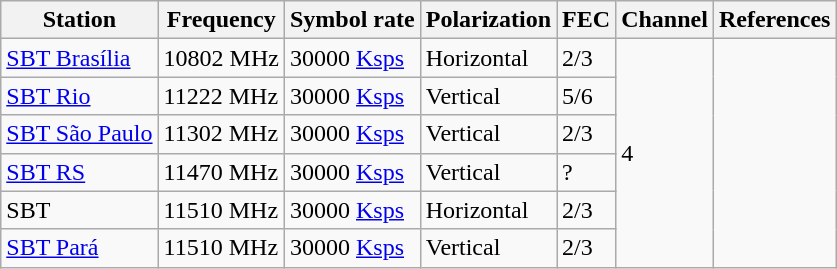<table class="wikitable">
<tr>
<th>Station</th>
<th>Frequency</th>
<th>Symbol rate</th>
<th>Polarization</th>
<th>FEC</th>
<th>Channel</th>
<th>References</th>
</tr>
<tr>
<td><a href='#'>SBT Brasília</a></td>
<td>10802 MHz</td>
<td>30000 <a href='#'>Ksps</a></td>
<td>Horizontal</td>
<td>2/3</td>
<td rowspan="6">4</td>
<td rowspan="6"></td>
</tr>
<tr>
<td><a href='#'>SBT Rio</a></td>
<td>11222 MHz</td>
<td>30000 <a href='#'>Ksps</a></td>
<td>Vertical</td>
<td>5/6</td>
</tr>
<tr>
<td><a href='#'>SBT São Paulo</a></td>
<td>11302 MHz</td>
<td>30000 <a href='#'>Ksps</a></td>
<td>Vertical</td>
<td>2/3</td>
</tr>
<tr>
<td><a href='#'>SBT RS</a></td>
<td>11470 MHz</td>
<td>30000 <a href='#'>Ksps</a></td>
<td>Vertical</td>
<td>?</td>
</tr>
<tr>
<td>SBT</td>
<td>11510 MHz</td>
<td>30000 <a href='#'>Ksps</a></td>
<td>Horizontal</td>
<td>2/3</td>
</tr>
<tr>
<td><a href='#'>SBT Pará</a></td>
<td>11510 MHz</td>
<td>30000 <a href='#'>Ksps</a></td>
<td>Vertical</td>
<td>2/3</td>
</tr>
</table>
